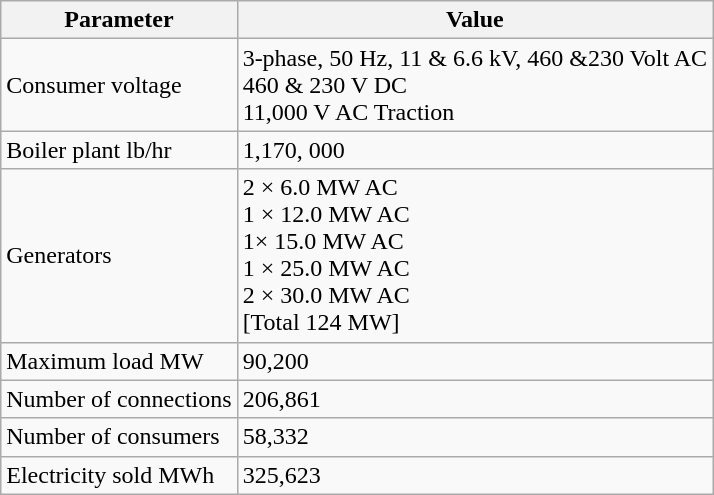<table class="wikitable">
<tr>
<th>Parameter</th>
<th>Value</th>
</tr>
<tr>
<td>Consumer  voltage</td>
<td>3-phase,  50 Hz, 11 & 6.6 kV, 460 &230 Volt AC<br>460  & 230 V DC<br>11,000  V AC Traction</td>
</tr>
<tr>
<td>Boiler  plant lb/hr</td>
<td>1,170, 000</td>
</tr>
<tr>
<td>Generators</td>
<td>2  × 6.0 MW AC<br>1  × 12.0 MW AC<br>1×  15.0 MW AC<br>1  × 25.0 MW AC<br>2  × 30.0 MW AC<br>[Total  124 MW]</td>
</tr>
<tr>
<td>Maximum  load MW</td>
<td>90,200</td>
</tr>
<tr>
<td>Number  of connections</td>
<td>206,861</td>
</tr>
<tr>
<td>Number  of consumers</td>
<td>58,332</td>
</tr>
<tr>
<td>Electricity  sold MWh</td>
<td>325,623</td>
</tr>
</table>
